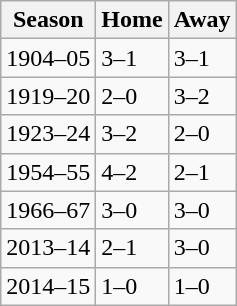<table class="wikitable">
<tr>
<th>Season</th>
<th>Home</th>
<th>Away</th>
</tr>
<tr>
<td>1904–05</td>
<td>3–1</td>
<td>3–1</td>
</tr>
<tr>
<td>1919–20</td>
<td>2–0</td>
<td>3–2</td>
</tr>
<tr>
<td>1923–24</td>
<td>3–2</td>
<td>2–0</td>
</tr>
<tr>
<td>1954–55</td>
<td>4–2</td>
<td>2–1</td>
</tr>
<tr>
<td>1966–67</td>
<td>3–0</td>
<td>3–0</td>
</tr>
<tr>
<td>2013–14</td>
<td>2–1</td>
<td>3–0</td>
</tr>
<tr>
<td>2014–15</td>
<td>1–0</td>
<td>1–0</td>
</tr>
</table>
